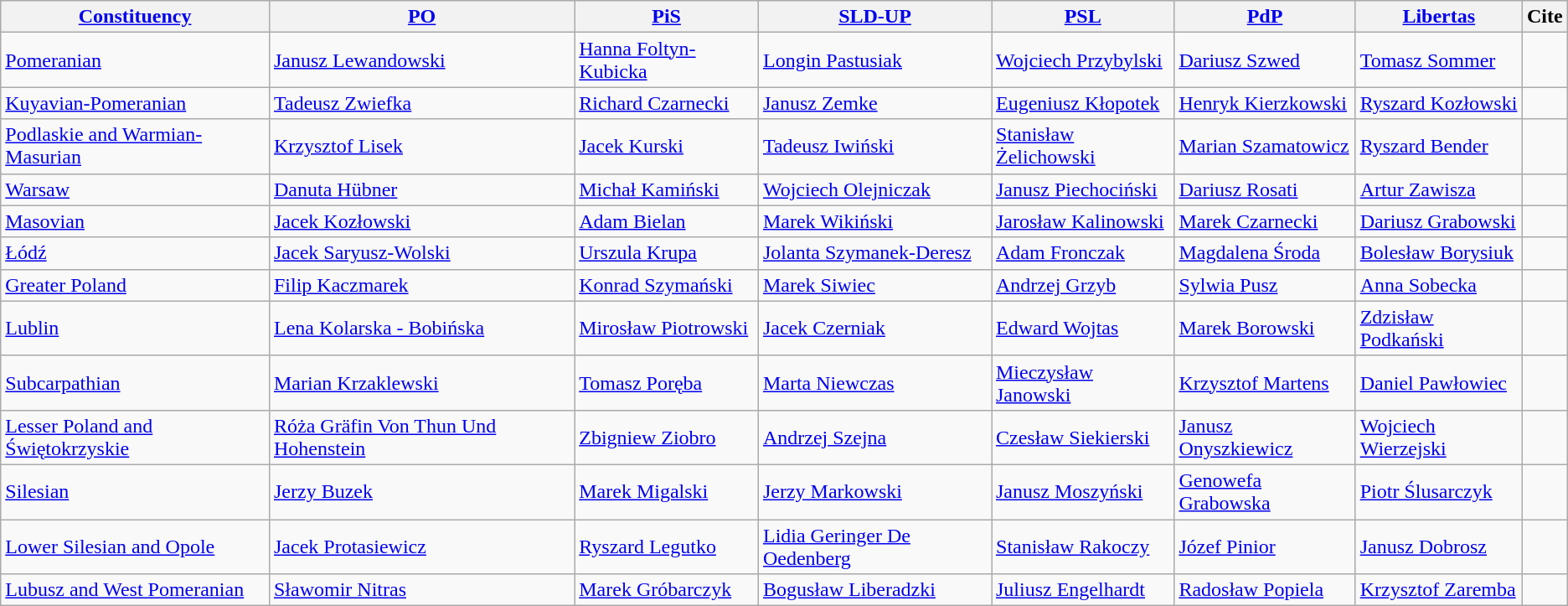<table class="wikitable">
<tr>
<th><a href='#'>Constituency</a></th>
<th><a href='#'>PO</a></th>
<th><a href='#'>PiS</a></th>
<th><a href='#'>SLD-UP</a></th>
<th><a href='#'>PSL</a></th>
<th><a href='#'>PdP</a></th>
<th><a href='#'>Libertas</a></th>
<th>Cite</th>
</tr>
<tr>
<td><a href='#'>Pomeranian</a></td>
<td><a href='#'>Janusz Lewandowski</a></td>
<td><a href='#'>Hanna Foltyn-Kubicka</a></td>
<td><a href='#'>Longin Pastusiak</a></td>
<td><a href='#'>Wojciech Przybylski</a></td>
<td><a href='#'>Dariusz Szwed</a></td>
<td><a href='#'>Tomasz Sommer</a></td>
<td></td>
</tr>
<tr>
<td><a href='#'>Kuyavian-Pomeranian</a></td>
<td><a href='#'>Tadeusz Zwiefka</a></td>
<td><a href='#'>Richard Czarnecki</a></td>
<td><a href='#'>Janusz Zemke</a></td>
<td><a href='#'>Eugeniusz Kłopotek</a></td>
<td><a href='#'>Henryk Kierzkowski</a></td>
<td><a href='#'>Ryszard Kozłowski</a></td>
<td></td>
</tr>
<tr>
<td><a href='#'>Podlaskie and Warmian-Masurian</a></td>
<td><a href='#'>Krzysztof Lisek</a></td>
<td><a href='#'>Jacek Kurski</a></td>
<td><a href='#'>Tadeusz Iwiński</a></td>
<td><a href='#'>Stanisław Żelichowski</a></td>
<td><a href='#'>Marian Szamatowicz</a></td>
<td><a href='#'>Ryszard Bender</a></td>
<td></td>
</tr>
<tr>
<td><a href='#'>Warsaw</a></td>
<td><a href='#'>Danuta Hübner</a></td>
<td><a href='#'>Michał Kamiński</a></td>
<td><a href='#'>Wojciech Olejniczak</a></td>
<td><a href='#'>Janusz Piechociński</a></td>
<td><a href='#'>Dariusz Rosati</a></td>
<td><a href='#'>Artur Zawisza</a></td>
<td></td>
</tr>
<tr>
<td><a href='#'>Masovian</a></td>
<td><a href='#'>Jacek Kozłowski</a></td>
<td><a href='#'>Adam Bielan</a></td>
<td><a href='#'>Marek Wikiński</a></td>
<td><a href='#'>Jarosław Kalinowski</a></td>
<td><a href='#'>Marek Czarnecki</a></td>
<td><a href='#'>Dariusz Grabowski</a></td>
<td></td>
</tr>
<tr>
<td><a href='#'>Łódź</a></td>
<td><a href='#'>Jacek Saryusz-Wolski</a></td>
<td><a href='#'>Urszula Krupa</a></td>
<td><a href='#'>Jolanta Szymanek-Deresz</a></td>
<td><a href='#'>Adam Fronczak</a></td>
<td><a href='#'>Magdalena Środa</a></td>
<td><a href='#'>Bolesław Borysiuk</a></td>
<td></td>
</tr>
<tr>
<td><a href='#'>Greater Poland</a></td>
<td><a href='#'>Filip Kaczmarek</a></td>
<td><a href='#'>Konrad Szymański</a></td>
<td><a href='#'>Marek Siwiec</a></td>
<td><a href='#'>Andrzej Grzyb</a></td>
<td><a href='#'>Sylwia Pusz</a></td>
<td><a href='#'>Anna Sobecka</a></td>
<td></td>
</tr>
<tr>
<td><a href='#'>Lublin</a></td>
<td><a href='#'>Lena Kolarska - Bobińska</a></td>
<td><a href='#'>Mirosław Piotrowski</a></td>
<td><a href='#'>Jacek Czerniak</a></td>
<td><a href='#'>Edward Wojtas</a></td>
<td><a href='#'>Marek Borowski</a></td>
<td><a href='#'>Zdzisław Podkański</a></td>
<td></td>
</tr>
<tr>
<td><a href='#'>Subcarpathian</a></td>
<td><a href='#'>Marian Krzaklewski</a></td>
<td><a href='#'>Tomasz Poręba</a></td>
<td><a href='#'>Marta Niewczas</a></td>
<td><a href='#'>Mieczysław Janowski</a></td>
<td><a href='#'>Krzysztof Martens</a></td>
<td><a href='#'>Daniel Pawłowiec</a></td>
<td></td>
</tr>
<tr>
<td><a href='#'>Lesser Poland and Świętokrzyskie</a></td>
<td><a href='#'>Róża Gräfin Von Thun Und Hohenstein</a></td>
<td><a href='#'>Zbigniew Ziobro</a></td>
<td><a href='#'>Andrzej Szejna</a></td>
<td><a href='#'>Czesław Siekierski</a></td>
<td><a href='#'>Janusz Onyszkiewicz</a></td>
<td><a href='#'>Wojciech Wierzejski</a></td>
<td></td>
</tr>
<tr>
<td><a href='#'>Silesian</a></td>
<td><a href='#'>Jerzy Buzek</a></td>
<td><a href='#'>Marek Migalski</a></td>
<td><a href='#'>Jerzy Markowski</a></td>
<td><a href='#'>Janusz Moszyński</a></td>
<td><a href='#'>Genowefa Grabowska</a></td>
<td><a href='#'>Piotr Ślusarczyk</a></td>
<td></td>
</tr>
<tr>
<td><a href='#'>Lower Silesian and Opole</a></td>
<td><a href='#'>Jacek Protasiewicz</a></td>
<td><a href='#'>Ryszard Legutko</a></td>
<td><a href='#'>Lidia Geringer De Oedenberg</a></td>
<td><a href='#'>Stanisław Rakoczy</a></td>
<td><a href='#'>Józef Pinior</a></td>
<td><a href='#'>Janusz Dobrosz</a></td>
<td></td>
</tr>
<tr>
<td><a href='#'>Lubusz and West Pomeranian</a></td>
<td><a href='#'>Sławomir Nitras</a></td>
<td><a href='#'>Marek Gróbarczyk</a></td>
<td><a href='#'>Bogusław Liberadzki</a></td>
<td><a href='#'>Juliusz Engelhardt</a></td>
<td><a href='#'>Radosław Popiela</a></td>
<td><a href='#'>Krzysztof Zaremba</a></td>
<td></td>
</tr>
</table>
